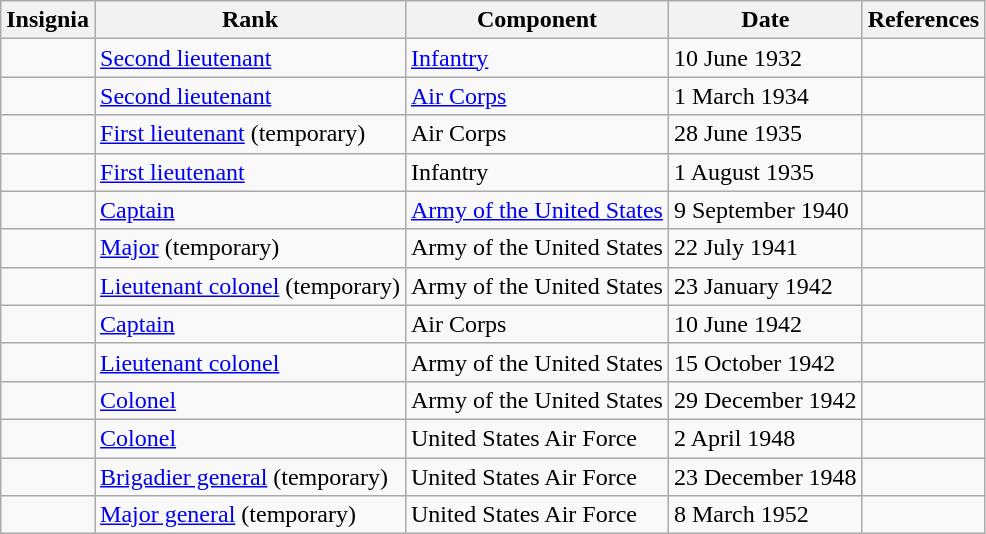<table class="wikitable">
<tr>
<th>Insignia</th>
<th>Rank</th>
<th>Component</th>
<th>Date</th>
<th>References</th>
</tr>
<tr>
<td></td>
<td><a href='#'>Second lieutenant</a></td>
<td><a href='#'>Infantry</a></td>
<td>10 June 1932</td>
<td></td>
</tr>
<tr>
<td></td>
<td><a href='#'>Second lieutenant</a></td>
<td><a href='#'>Air Corps</a></td>
<td>1 March 1934</td>
<td></td>
</tr>
<tr>
<td></td>
<td><a href='#'>First lieutenant</a> (temporary)</td>
<td>Air Corps</td>
<td>28 June 1935</td>
<td></td>
</tr>
<tr>
<td></td>
<td><a href='#'>First lieutenant</a></td>
<td>Infantry</td>
<td>1 August 1935</td>
<td></td>
</tr>
<tr>
<td></td>
<td><a href='#'>Captain</a></td>
<td><a href='#'>Army of the United States</a></td>
<td>9 September 1940</td>
<td></td>
</tr>
<tr>
<td></td>
<td><a href='#'>Major</a> (temporary)</td>
<td>Army of the United States</td>
<td>22 July 1941</td>
<td></td>
</tr>
<tr>
<td></td>
<td><a href='#'>Lieutenant colonel</a> (temporary)</td>
<td>Army of the United States</td>
<td>23 January 1942</td>
<td></td>
</tr>
<tr>
<td></td>
<td><a href='#'>Captain</a></td>
<td>Air Corps</td>
<td>10 June 1942</td>
<td></td>
</tr>
<tr>
<td></td>
<td><a href='#'>Lieutenant colonel</a></td>
<td>Army of the United States</td>
<td>15 October 1942</td>
<td></td>
</tr>
<tr>
<td></td>
<td><a href='#'>Colonel</a></td>
<td>Army of the United States</td>
<td>29 December 1942</td>
<td></td>
</tr>
<tr>
<td></td>
<td><a href='#'>Colonel</a></td>
<td>United States Air Force</td>
<td>2 April 1948</td>
<td></td>
</tr>
<tr>
<td></td>
<td><a href='#'>Brigadier general</a> (temporary)</td>
<td>United States Air Force</td>
<td>23 December 1948</td>
<td></td>
</tr>
<tr>
<td></td>
<td><a href='#'>Major general</a> (temporary)</td>
<td>United States Air Force</td>
<td>8 March 1952</td>
<td></td>
</tr>
</table>
